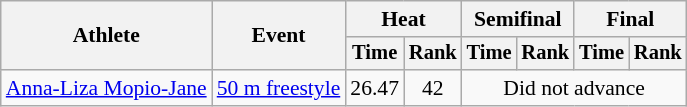<table class="wikitable" style="font-size:90%">
<tr>
<th rowspan="2">Athlete</th>
<th rowspan="2">Event</th>
<th colspan="2">Heat</th>
<th colspan="2">Semifinal</th>
<th colspan="2">Final</th>
</tr>
<tr style="font-size:95%">
<th>Time</th>
<th>Rank</th>
<th>Time</th>
<th>Rank</th>
<th>Time</th>
<th>Rank</th>
</tr>
<tr align=center>
<td align=left><a href='#'>Anna-Liza Mopio-Jane</a></td>
<td align=left><a href='#'>50 m freestyle</a></td>
<td>26.47</td>
<td>42</td>
<td colspan=4>Did not advance</td>
</tr>
</table>
